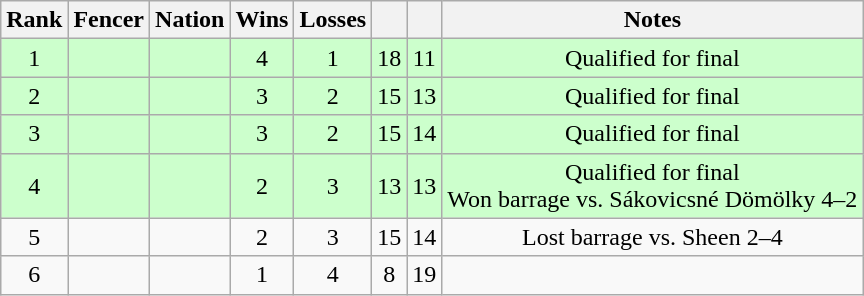<table class="wikitable sortable" style="text-align:center">
<tr>
<th>Rank</th>
<th>Fencer</th>
<th>Nation</th>
<th>Wins</th>
<th>Losses</th>
<th></th>
<th></th>
<th>Notes</th>
</tr>
<tr style= "background:#cfc;">
<td>1</td>
<td align=left></td>
<td align=left></td>
<td>4</td>
<td>1</td>
<td>18</td>
<td>11</td>
<td>Qualified for final</td>
</tr>
<tr style="background:#cfc;">
<td>2</td>
<td align=left></td>
<td align=left></td>
<td>3</td>
<td>2</td>
<td>15</td>
<td>13</td>
<td>Qualified for final</td>
</tr>
<tr style= "background:#cfc;">
<td>3</td>
<td align=left></td>
<td align=left></td>
<td>3</td>
<td>2</td>
<td>15</td>
<td>14</td>
<td>Qualified for final</td>
</tr>
<tr style="background:#cfc;">
<td>4</td>
<td align=left></td>
<td align=left></td>
<td>2</td>
<td>3</td>
<td>13</td>
<td>13</td>
<td>Qualified for final<br>Won barrage vs. Sákovicsné Dömölky 4–2</td>
</tr>
<tr>
<td>5</td>
<td align=left></td>
<td align=left></td>
<td>2</td>
<td>3</td>
<td>15</td>
<td>14</td>
<td>Lost barrage vs. Sheen 2–4</td>
</tr>
<tr>
<td>6</td>
<td align=left></td>
<td align=left></td>
<td>1</td>
<td>4</td>
<td>8</td>
<td>19</td>
<td></td>
</tr>
</table>
